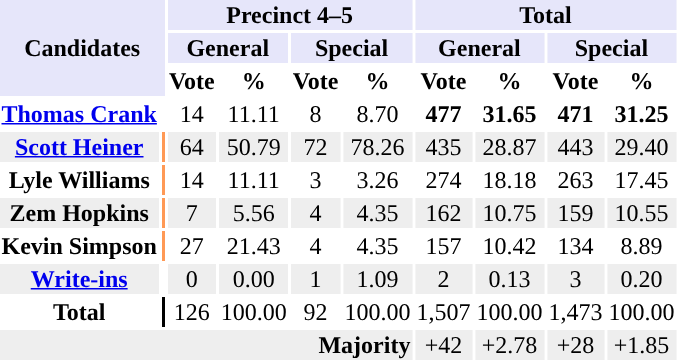<table class="toccolours sortable" style="text-align:center;">
<tr style="background:lavender">
<th rowspan="3" colspan="2">Candidates</th>
<th colspan=4>Precinct 4–5</th>
<th colspan=4>Total</th>
</tr>
<tr style="background:lavender">
<th colspan=2>General</th>
<th colspan=2>Special</th>
<th colspan=2>General</th>
<th colspan=2>Special</th>
</tr>
<tr>
<th align="center">Vote</th>
<th align="center">%</th>
<th align="center">Vote</th>
<th align="center">%</th>
<th align="center">Vote</th>
<th align="center">%</th>
<th align="center">Vote</th>
<th align="center">%</th>
</tr>
<tr>
<th><a href='#'>Thomas Crank</a></th>
<td style="background-color:"></td>
<td>14</td>
<td>11.11</td>
<td>8</td>
<td>8.70</td>
<td><strong>477</strong></td>
<td><strong>31.65</strong></td>
<td><strong>471</strong></td>
<td><strong>31.25</strong></td>
</tr>
<tr style="background:#EEEEEE;">
<th><a href='#'>Scott Heiner</a></th>
<td style="background-color:#FF9955"></td>
<td>64</td>
<td>50.79</td>
<td>72</td>
<td>78.26</td>
<td>435</td>
<td>28.87</td>
<td>443</td>
<td>29.40</td>
</tr>
<tr>
<th>Lyle Williams</th>
<td style="background-color:#FF9955"></td>
<td>14</td>
<td>11.11</td>
<td>3</td>
<td>3.26</td>
<td>274</td>
<td>18.18</td>
<td>263</td>
<td>17.45</td>
</tr>
<tr style="background:#EEEEEE;">
<th>Zem Hopkins</th>
<td style="background-color:#FF9955"></td>
<td>7</td>
<td>5.56</td>
<td>4</td>
<td>4.35</td>
<td>162</td>
<td>10.75</td>
<td>159</td>
<td>10.55</td>
</tr>
<tr>
<th>Kevin Simpson</th>
<td style="background-color:#FF9955"></td>
<td>27</td>
<td>21.43</td>
<td>4</td>
<td>4.35</td>
<td>157</td>
<td>10.42</td>
<td>134</td>
<td>8.89</td>
</tr>
<tr style="background:#EEEEEE;">
<th><a href='#'>Write-ins</a></th>
<td style="background-color:#ffffff"></td>
<td>0</td>
<td>0.00</td>
<td>1</td>
<td>1.09</td>
<td>2</td>
<td>0.13</td>
<td>3</td>
<td>0.20</td>
</tr>
<tr>
<th>Total</th>
<td style="background-color:#000000"></td>
<td>126</td>
<td>100.00</td>
<td>92</td>
<td>100.00</td>
<td>1,507</td>
<td>100.00</td>
<td>1,473</td>
<td>100.00</td>
</tr>
<tr style="background:#EEEEEE;">
<th colspan=6 style="text-align:right;">Majority</th>
<td>+42</td>
<td>+2.78</td>
<td>+28</td>
<td>+1.85</td>
</tr>
</table>
